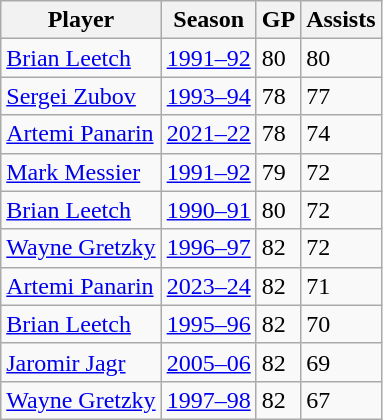<table class="wikitable">
<tr>
<th>Player</th>
<th>Season</th>
<th>GP</th>
<th>Assists</th>
</tr>
<tr>
<td><a href='#'>Brian Leetch</a></td>
<td><a href='#'>1991–92</a></td>
<td>80</td>
<td>80</td>
</tr>
<tr>
<td><a href='#'>Sergei Zubov</a></td>
<td><a href='#'>1993–94</a></td>
<td>78</td>
<td>77</td>
</tr>
<tr>
<td><a href='#'>Artemi Panarin</a></td>
<td><a href='#'>2021–22</a></td>
<td>78</td>
<td>74</td>
</tr>
<tr>
<td><a href='#'>Mark Messier</a></td>
<td><a href='#'>1991–92</a></td>
<td>79</td>
<td>72</td>
</tr>
<tr>
<td><a href='#'>Brian Leetch</a></td>
<td><a href='#'>1990–91</a></td>
<td>80</td>
<td>72</td>
</tr>
<tr>
<td><a href='#'>Wayne Gretzky</a></td>
<td><a href='#'>1996–97</a></td>
<td>82</td>
<td>72</td>
</tr>
<tr>
<td><a href='#'>Artemi Panarin</a></td>
<td><a href='#'>2023–24</a></td>
<td>82</td>
<td>71</td>
</tr>
<tr>
<td><a href='#'>Brian Leetch</a></td>
<td><a href='#'>1995–96</a></td>
<td>82</td>
<td>70</td>
</tr>
<tr>
<td><a href='#'>Jaromir Jagr</a></td>
<td><a href='#'>2005–06</a></td>
<td>82</td>
<td>69</td>
</tr>
<tr>
<td><a href='#'>Wayne Gretzky</a></td>
<td><a href='#'>1997–98</a></td>
<td>82</td>
<td>67</td>
</tr>
</table>
